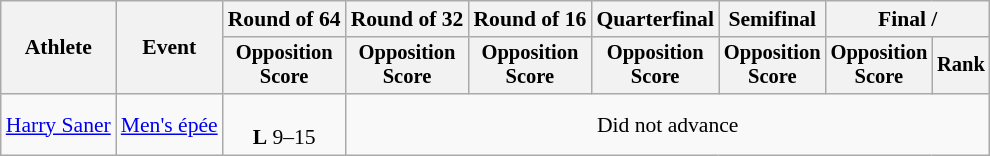<table class="wikitable" style="font-size:90%">
<tr>
<th rowspan="2">Athlete</th>
<th rowspan="2">Event</th>
<th>Round of 64</th>
<th>Round of 32</th>
<th>Round of 16</th>
<th>Quarterfinal</th>
<th>Semifinal</th>
<th colspan=2>Final / </th>
</tr>
<tr style="font-size:95%">
<th>Opposition <br> Score</th>
<th>Opposition <br> Score</th>
<th>Opposition <br> Score</th>
<th>Opposition <br> Score</th>
<th>Opposition <br> Score</th>
<th>Opposition <br> Score</th>
<th>Rank</th>
</tr>
<tr align=center>
<td align=left><a href='#'>Harry Saner</a></td>
<td align=left><a href='#'>Men's épée</a></td>
<td><br><strong>L</strong> 9–15</td>
<td colspan="6">Did not advance</td>
</tr>
</table>
